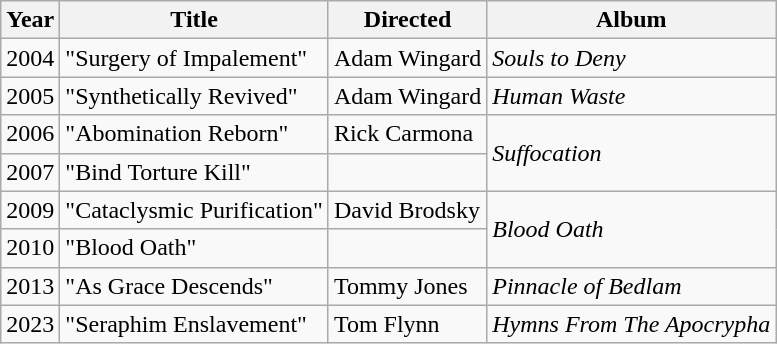<table class="wikitable">
<tr>
<th>Year</th>
<th>Title</th>
<th>Directed</th>
<th>Album</th>
</tr>
<tr>
<td>2004</td>
<td>"Surgery of Impalement"</td>
<td>Adam Wingard</td>
<td><em>Souls to Deny</em></td>
</tr>
<tr>
<td>2005</td>
<td>"Synthetically Revived"</td>
<td>Adam Wingard</td>
<td><em>Human Waste</em></td>
</tr>
<tr>
<td>2006</td>
<td>"Abomination Reborn"</td>
<td>Rick Carmona</td>
<td rowspan="2"><em>Suffocation</em></td>
</tr>
<tr>
<td>2007</td>
<td>"Bind Torture Kill"</td>
<td></td>
</tr>
<tr>
<td>2009</td>
<td>"Cataclysmic Purification"</td>
<td>David Brodsky</td>
<td rowspan="2"><em>Blood Oath</em></td>
</tr>
<tr>
<td>2010</td>
<td>"Blood Oath"</td>
</tr>
<tr>
<td>2013</td>
<td>"As Grace Descends"</td>
<td>Tommy Jones</td>
<td><em>Pinnacle of Bedlam</em></td>
</tr>
<tr>
<td>2023</td>
<td>"Seraphim Enslavement"</td>
<td>Tom Flynn</td>
<td><em>Hymns From The Apocrypha</em></td>
</tr>
</table>
